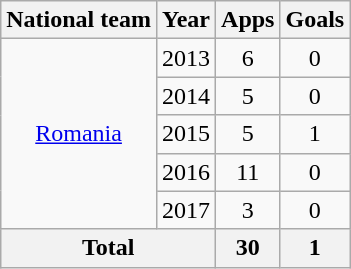<table class="wikitable" style="text-align:center">
<tr>
<th>National team</th>
<th>Year</th>
<th>Apps</th>
<th>Goals</th>
</tr>
<tr>
<td rowspan="5"><a href='#'>Romania</a></td>
<td>2013</td>
<td>6</td>
<td>0</td>
</tr>
<tr>
<td>2014</td>
<td>5</td>
<td>0</td>
</tr>
<tr>
<td>2015</td>
<td>5</td>
<td>1</td>
</tr>
<tr>
<td>2016</td>
<td>11</td>
<td>0</td>
</tr>
<tr>
<td>2017</td>
<td>3</td>
<td>0</td>
</tr>
<tr>
<th colspan="2">Total</th>
<th>30</th>
<th>1</th>
</tr>
</table>
